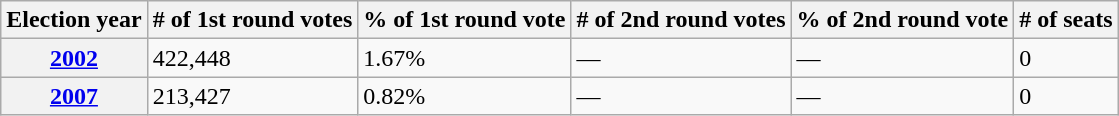<table class="wikitable">
<tr>
<th>Election year</th>
<th># of 1st round votes</th>
<th>% of 1st round vote</th>
<th># of 2nd round votes</th>
<th>% of 2nd round vote</th>
<th># of seats</th>
</tr>
<tr>
<th><a href='#'>2002</a></th>
<td>422,448</td>
<td>1.67%</td>
<td>—</td>
<td>—</td>
<td>0</td>
</tr>
<tr>
<th><a href='#'>2007</a></th>
<td>213,427</td>
<td>0.82%</td>
<td>—</td>
<td>—</td>
<td>0</td>
</tr>
</table>
